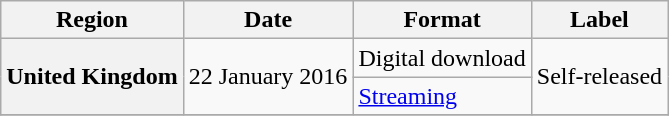<table class="wikitable sortable plainrowheaders">
<tr>
<th scope="col">Region</th>
<th scope="col">Date</th>
<th scope="col">Format</th>
<th scope="col">Label</th>
</tr>
<tr>
<th scope="row" rowspan=2>United Kingdom</th>
<td rowspan="2">22 January 2016</td>
<td>Digital download</td>
<td rowspan="2">Self-released</td>
</tr>
<tr>
<td><a href='#'>Streaming</a></td>
</tr>
<tr>
</tr>
</table>
